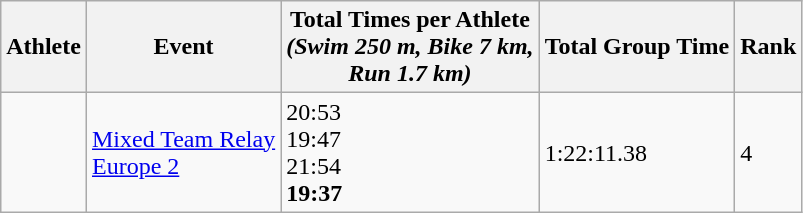<table class="wikitable" border="1">
<tr>
<th>Athlete</th>
<th>Event</th>
<th>Total Times per Athlete <br> <em>(Swim 250 m, Bike 7 km, <br> Run 1.7 km)</em></th>
<th>Total Group Time</th>
<th>Rank</th>
</tr>
<tr>
<td><br><br><br><strong></strong></td>
<td><a href='#'>Mixed Team Relay <br> Europe 2</a></td>
<td>20:53<br>19:47<br>21:54<br><strong>19:37</strong></td>
<td>1:22:11.38</td>
<td>4</td>
</tr>
</table>
